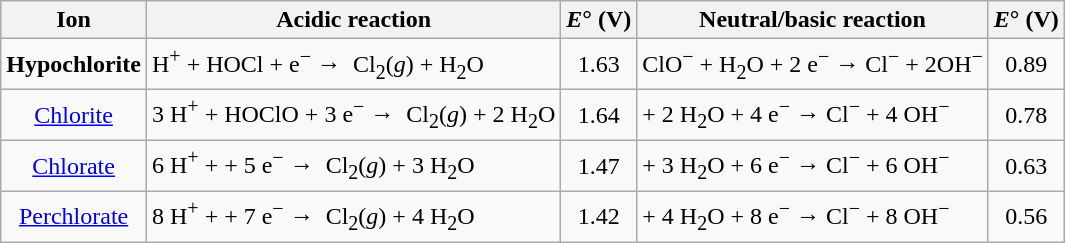<table class="wikitable">
<tr>
<th>Ion</th>
<th>Acidic reaction</th>
<th><em>E</em>° (V)</th>
<th>Neutral/basic reaction</th>
<th><em>E</em>° (V)</th>
</tr>
<tr>
<td align="center"><strong>Hypochlorite</strong></td>
<td>H<sup>+</sup> + HOCl + e<sup>−</sup> →  Cl<sub>2</sub>(<em>g</em>) + H<sub>2</sub>O</td>
<td align="center">1.63</td>
<td>ClO<sup>−</sup> + H<sub>2</sub>O + 2 e<sup>−</sup> → Cl<sup>−</sup> + 2OH<sup>−</sup></td>
<td align="center">0.89</td>
</tr>
<tr>
<td align="center"><a href='#'>Chlorite</a></td>
<td>3 H<sup>+</sup> + HOClO + 3 e<sup>−</sup> →  Cl<sub>2</sub>(<em>g</em>) + 2 H<sub>2</sub>O</td>
<td align="center">1.64</td>
<td> + 2 H<sub>2</sub>O + 4 e<sup>−</sup> → Cl<sup>−</sup> + 4 OH<sup>−</sup></td>
<td align="center">0.78</td>
</tr>
<tr>
<td align="center"><a href='#'>Chlorate</a></td>
<td>6 H<sup>+</sup> +  + 5 e<sup>−</sup> →  Cl<sub>2</sub>(<em>g</em>) + 3 H<sub>2</sub>O</td>
<td align="center">1.47</td>
<td> + 3 H<sub>2</sub>O + 6 e<sup>−</sup> → Cl<sup>−</sup> + 6 OH<sup>−</sup></td>
<td align="center">0.63</td>
</tr>
<tr>
<td align="center"><a href='#'>Perchlorate</a></td>
<td>8 H<sup>+</sup> +  + 7 e<sup>−</sup> →  Cl<sub>2</sub>(<em>g</em>) + 4 H<sub>2</sub>O</td>
<td align="center">1.42</td>
<td> + 4 H<sub>2</sub>O + 8 e<sup>−</sup> → Cl<sup>−</sup> + 8 OH<sup>−</sup></td>
<td align="center">0.56</td>
</tr>
</table>
